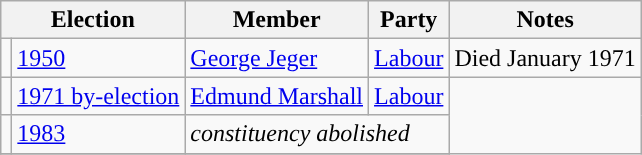<table class="wikitable">
<tr>
<th colspan="2">Election</th>
<th>Member</th>
<th>Party</th>
<th>Notes</th>
</tr>
<tr>
<td style="color:inherit;background-color: "></td>
<td><a href='#'>1950</a></td>
<td><a href='#'>George Jeger</a></td>
<td><a href='#'>Labour</a></td>
<td>Died January 1971</td>
</tr>
<tr>
<td style="color:inherit;background-color: "></td>
<td><a href='#'>1971 by-election</a></td>
<td><a href='#'>Edmund Marshall</a></td>
<td><a href='#'>Labour</a></td>
</tr>
<tr>
<td></td>
<td><a href='#'>1983</a></td>
<td colspan="2"><em>constituency abolished</em></td>
</tr>
<tr>
</tr>
</table>
